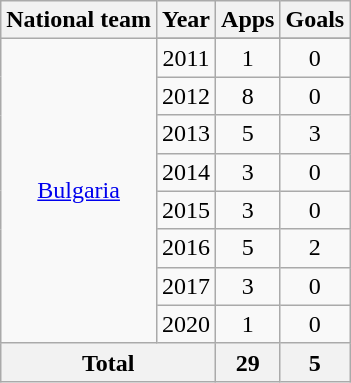<table class="wikitable" style="text-align: center;">
<tr>
<th>National team</th>
<th>Year</th>
<th>Apps</th>
<th>Goals</th>
</tr>
<tr>
<td rowspan="9"><a href='#'>Bulgaria</a></td>
</tr>
<tr>
<td>2011</td>
<td>1</td>
<td>0</td>
</tr>
<tr>
<td>2012</td>
<td>8</td>
<td>0</td>
</tr>
<tr>
<td>2013</td>
<td>5</td>
<td>3</td>
</tr>
<tr>
<td>2014</td>
<td>3</td>
<td>0</td>
</tr>
<tr>
<td>2015</td>
<td>3</td>
<td>0</td>
</tr>
<tr>
<td>2016</td>
<td>5</td>
<td>2</td>
</tr>
<tr>
<td>2017</td>
<td>3</td>
<td>0</td>
</tr>
<tr>
<td>2020</td>
<td>1</td>
<td>0</td>
</tr>
<tr>
<th colspan="2">Total</th>
<th>29</th>
<th>5</th>
</tr>
</table>
